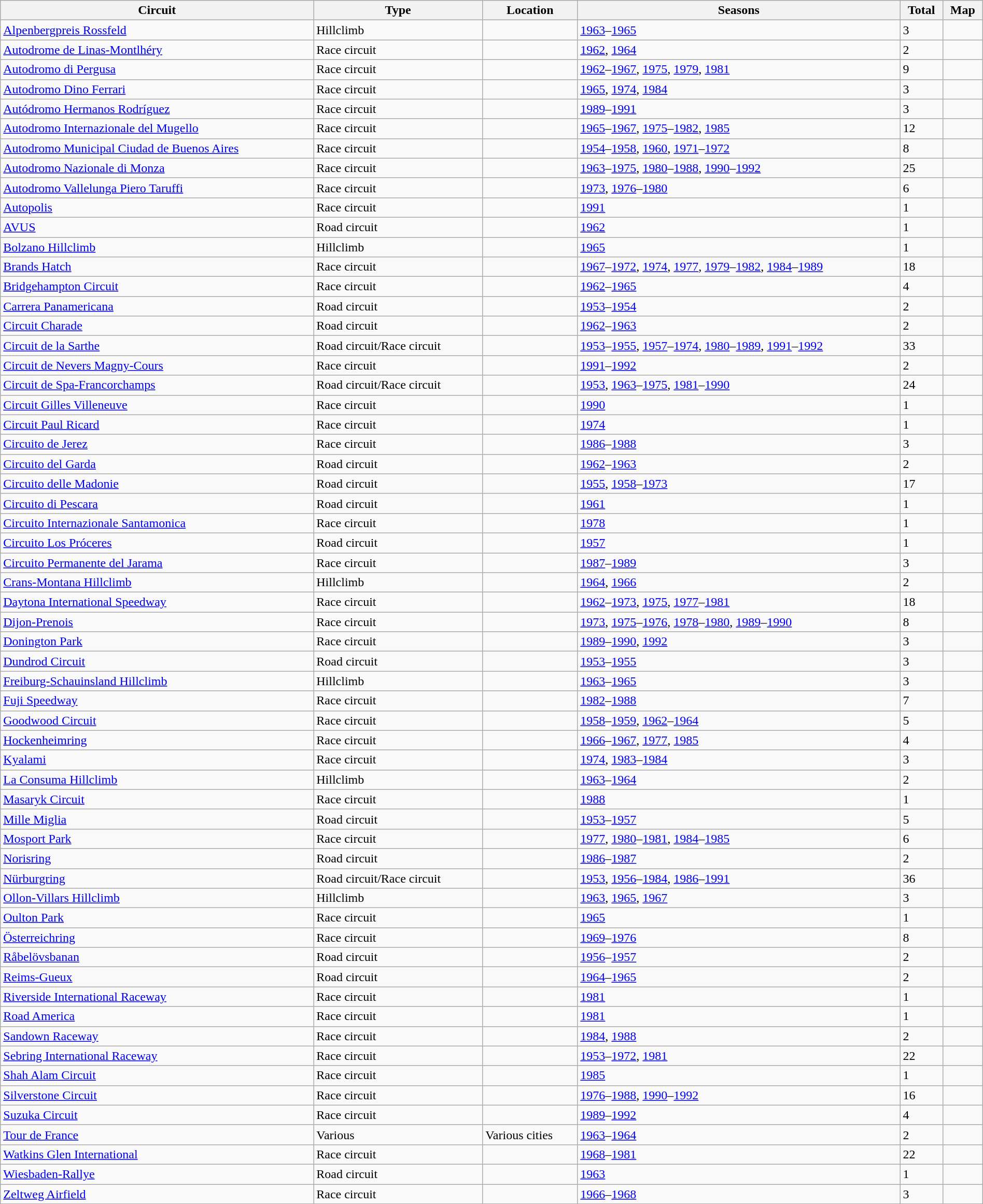<table class="sortable wikitable" width="100%">
<tr>
<th>Circuit</th>
<th>Type</th>
<th>Location</th>
<th>Seasons</th>
<th>Total</th>
<th>Map</th>
</tr>
<tr>
<td><a href='#'>Alpenbergpreis Rossfeld</a></td>
<td>Hillclimb</td>
<td></td>
<td><a href='#'>1963</a>–<a href='#'>1965</a></td>
<td>3</td>
<td></td>
</tr>
<tr>
<td><a href='#'>Autodrome de Linas-Montlhéry</a></td>
<td>Race circuit</td>
<td><br><small></small></td>
<td><a href='#'>1962</a>, <a href='#'>1964</a></td>
<td>2</td>
<td></td>
</tr>
<tr>
<td><a href='#'>Autodromo di Pergusa</a></td>
<td>Race circuit</td>
<td><br><small></small></td>
<td><a href='#'>1962</a>–<a href='#'>1967</a>, <a href='#'>1975</a>, <a href='#'>1979</a>, <a href='#'>1981</a></td>
<td>9</td>
<td></td>
</tr>
<tr>
<td><a href='#'>Autodromo Dino Ferrari</a></td>
<td>Race circuit</td>
<td><br><small></small></td>
<td><a href='#'>1965</a>, <a href='#'>1974</a>, <a href='#'>1984</a></td>
<td>3</td>
<td></td>
</tr>
<tr>
<td><a href='#'>Autódromo Hermanos Rodríguez</a></td>
<td>Race circuit</td>
<td><br><small></small></td>
<td><a href='#'>1989</a>–<a href='#'>1991</a></td>
<td>3</td>
<td></td>
</tr>
<tr>
<td><a href='#'>Autodromo Internazionale del Mugello</a></td>
<td>Race circuit</td>
<td><br><small></small></td>
<td><a href='#'>1965</a>–<a href='#'>1967</a>, <a href='#'>1975</a>–<a href='#'>1982</a>, <a href='#'>1985</a></td>
<td>12</td>
<td></td>
</tr>
<tr>
<td><a href='#'>Autodromo Municipal Ciudad de Buenos Aires</a></td>
<td>Race circuit</td>
<td><br><small></small></td>
<td><a href='#'>1954</a>–<a href='#'>1958</a>, <a href='#'>1960</a>, <a href='#'>1971</a>–<a href='#'>1972</a></td>
<td>8</td>
<td></td>
</tr>
<tr>
<td><a href='#'>Autodromo Nazionale di Monza</a></td>
<td>Race circuit</td>
<td><br><small></small></td>
<td><a href='#'>1963</a>–<a href='#'>1975</a>, <a href='#'>1980</a>–<a href='#'>1988</a>, <a href='#'>1990</a>–<a href='#'>1992</a></td>
<td>25</td>
<td></td>
</tr>
<tr>
<td><a href='#'>Autodromo Vallelunga Piero Taruffi</a></td>
<td>Race circuit</td>
<td><br><small></small></td>
<td><a href='#'>1973</a>, <a href='#'>1976</a>–<a href='#'>1980</a></td>
<td>6</td>
<td></td>
</tr>
<tr>
<td><a href='#'>Autopolis</a></td>
<td>Race circuit</td>
<td><br><small></small></td>
<td><a href='#'>1991</a></td>
<td>1</td>
<td></td>
</tr>
<tr>
<td><a href='#'>AVUS</a></td>
<td>Road circuit</td>
<td><br><small></small></td>
<td><a href='#'>1962</a></td>
<td>1</td>
<td></td>
</tr>
<tr>
<td><a href='#'>Bolzano Hillclimb</a></td>
<td>Hillclimb</td>
<td></td>
<td><a href='#'>1965</a></td>
<td>1</td>
<td></td>
</tr>
<tr>
<td><a href='#'>Brands Hatch</a></td>
<td>Race circuit</td>
<td><br><small></small></td>
<td><a href='#'>1967</a>–<a href='#'>1972</a>, <a href='#'>1974</a>, <a href='#'>1977</a>, <a href='#'>1979</a>–<a href='#'>1982</a>, <a href='#'>1984</a>–<a href='#'>1989</a></td>
<td>18</td>
<td></td>
</tr>
<tr>
<td><a href='#'>Bridgehampton Circuit</a></td>
<td>Race circuit</td>
<td><br><small></small></td>
<td><a href='#'>1962</a>–<a href='#'>1965</a></td>
<td>4</td>
<td></td>
</tr>
<tr>
<td><a href='#'>Carrera Panamericana</a></td>
<td>Road circuit</td>
<td></td>
<td><a href='#'>1953</a>–<a href='#'>1954</a></td>
<td>2</td>
<td></td>
</tr>
<tr>
<td><a href='#'>Circuit Charade</a></td>
<td>Road circuit</td>
<td><br><small></small></td>
<td><a href='#'>1962</a>–<a href='#'>1963</a></td>
<td>2</td>
<td></td>
</tr>
<tr>
<td><a href='#'>Circuit de la Sarthe</a></td>
<td>Road circuit/Race circuit</td>
<td><br><small></small></td>
<td><a href='#'>1953</a>–<a href='#'>1955</a>, <a href='#'>1957</a>–<a href='#'>1974</a>, <a href='#'>1980</a>–<a href='#'>1989</a>, <a href='#'>1991</a>–<a href='#'>1992</a></td>
<td>33</td>
<td></td>
</tr>
<tr>
<td><a href='#'>Circuit de Nevers Magny-Cours</a></td>
<td>Race circuit</td>
<td><br><small></small></td>
<td><a href='#'>1991</a>–<a href='#'>1992</a></td>
<td>2</td>
<td></td>
</tr>
<tr>
<td><a href='#'>Circuit de Spa-Francorchamps</a></td>
<td>Road circuit/Race circuit</td>
<td><br><small></small></td>
<td><a href='#'>1953</a>, <a href='#'>1963</a>–<a href='#'>1975</a>, <a href='#'>1981</a>–<a href='#'>1990</a></td>
<td>24</td>
<td></td>
</tr>
<tr>
<td><a href='#'>Circuit Gilles Villeneuve</a></td>
<td>Race circuit</td>
<td><br><small></small></td>
<td><a href='#'>1990</a></td>
<td>1</td>
<td></td>
</tr>
<tr>
<td><a href='#'>Circuit Paul Ricard</a></td>
<td>Race circuit</td>
<td><br><small></small></td>
<td><a href='#'>1974</a></td>
<td>1</td>
<td></td>
</tr>
<tr>
<td><a href='#'>Circuito de Jerez</a></td>
<td>Race circuit</td>
<td><br><small></small></td>
<td><a href='#'>1986</a>–<a href='#'>1988</a></td>
<td>3</td>
<td></td>
</tr>
<tr>
<td><a href='#'>Circuito del Garda</a></td>
<td>Road circuit</td>
<td><br><small></small></td>
<td><a href='#'>1962</a>–<a href='#'>1963</a></td>
<td>2</td>
<td></td>
</tr>
<tr>
<td><a href='#'>Circuito delle Madonie</a></td>
<td>Road circuit</td>
<td><br><small> </small></td>
<td><a href='#'>1955</a>, <a href='#'>1958</a>–<a href='#'>1973</a></td>
<td>17</td>
<td></td>
</tr>
<tr>
<td><a href='#'>Circuito di Pescara</a></td>
<td>Road circuit</td>
<td><br><small></small></td>
<td><a href='#'>1961</a></td>
<td>1</td>
<td></td>
</tr>
<tr>
<td><a href='#'>Circuito Internazionale Santamonica</a></td>
<td>Race circuit</td>
<td><br><small></small></td>
<td><a href='#'>1978</a></td>
<td>1</td>
<td></td>
</tr>
<tr>
<td><a href='#'>Circuito Los Próceres</a></td>
<td>Road circuit</td>
<td><br><small></small></td>
<td><a href='#'>1957</a></td>
<td>1</td>
<td></td>
</tr>
<tr>
<td><a href='#'>Circuito Permanente del Jarama</a></td>
<td>Race circuit</td>
<td><br><small></small></td>
<td><a href='#'>1987</a>–<a href='#'>1989</a></td>
<td>3</td>
<td></td>
</tr>
<tr>
<td><a href='#'>Crans-Montana Hillclimb</a></td>
<td>Hillclimb</td>
<td></td>
<td><a href='#'>1964</a>, <a href='#'>1966</a></td>
<td>2</td>
<td></td>
</tr>
<tr>
<td><a href='#'>Daytona International Speedway</a></td>
<td>Race circuit</td>
<td><br><small></small></td>
<td><a href='#'>1962</a>–<a href='#'>1973</a>, <a href='#'>1975</a>, <a href='#'>1977</a>–<a href='#'>1981</a></td>
<td>18</td>
<td></td>
</tr>
<tr>
<td><a href='#'>Dijon-Prenois</a></td>
<td>Race circuit</td>
<td><br><small></small></td>
<td><a href='#'>1973</a>, <a href='#'>1975</a>–<a href='#'>1976</a>, <a href='#'>1978</a>–<a href='#'>1980</a>, <a href='#'>1989</a>–<a href='#'>1990</a></td>
<td>8</td>
<td></td>
</tr>
<tr>
<td><a href='#'>Donington Park</a></td>
<td>Race circuit</td>
<td><br><small></small></td>
<td><a href='#'>1989</a>–<a href='#'>1990</a>, <a href='#'>1992</a></td>
<td>3</td>
<td></td>
</tr>
<tr>
<td><a href='#'>Dundrod Circuit</a></td>
<td>Road circuit</td>
<td><br><small></small></td>
<td><a href='#'>1953</a>–<a href='#'>1955</a></td>
<td>3</td>
<td></td>
</tr>
<tr>
<td><a href='#'>Freiburg-Schauinsland Hillclimb</a></td>
<td>Hillclimb</td>
<td></td>
<td><a href='#'>1963</a>–<a href='#'>1965</a></td>
<td>3</td>
<td></td>
</tr>
<tr>
<td><a href='#'>Fuji Speedway</a></td>
<td>Race circuit</td>
<td><br><small></small></td>
<td><a href='#'>1982</a>–<a href='#'>1988</a></td>
<td>7</td>
<td></td>
</tr>
<tr>
<td><a href='#'>Goodwood Circuit</a></td>
<td>Race circuit</td>
<td><br><small></small></td>
<td><a href='#'>1958</a>–<a href='#'>1959</a>, <a href='#'>1962</a>–<a href='#'>1964</a></td>
<td>5</td>
<td></td>
</tr>
<tr>
<td><a href='#'>Hockenheimring</a></td>
<td>Race circuit</td>
<td><br><small></small></td>
<td><a href='#'>1966</a>–<a href='#'>1967</a>, <a href='#'>1977</a>, <a href='#'>1985</a></td>
<td>4</td>
<td></td>
</tr>
<tr>
<td><a href='#'>Kyalami</a></td>
<td>Race circuit</td>
<td><br><small></small></td>
<td><a href='#'>1974</a>, <a href='#'>1983</a>–<a href='#'>1984</a></td>
<td>3</td>
<td></td>
</tr>
<tr>
<td><a href='#'>La Consuma Hillclimb</a></td>
<td>Hillclimb</td>
<td></td>
<td><a href='#'>1963</a>–<a href='#'>1964</a></td>
<td>2</td>
<td></td>
</tr>
<tr>
<td><a href='#'>Masaryk Circuit</a></td>
<td>Race circuit</td>
<td><br><small></small></td>
<td><a href='#'>1988</a></td>
<td>1</td>
<td></td>
</tr>
<tr>
<td><a href='#'>Mille Miglia</a></td>
<td>Road circuit</td>
<td></td>
<td><a href='#'>1953</a>–<a href='#'>1957</a></td>
<td>5</td>
<td></td>
</tr>
<tr>
<td><a href='#'>Mosport Park</a></td>
<td>Race circuit</td>
<td><br><small></small></td>
<td><a href='#'>1977</a>, <a href='#'>1980</a>–<a href='#'>1981</a>, <a href='#'>1984</a>–<a href='#'>1985</a></td>
<td>6</td>
<td></td>
</tr>
<tr>
<td><a href='#'>Norisring</a></td>
<td>Road circuit</td>
<td><br><small></small></td>
<td><a href='#'>1986</a>–<a href='#'>1987</a></td>
<td>2</td>
<td></td>
</tr>
<tr>
<td><a href='#'>Nürburgring</a></td>
<td>Road circuit/Race circuit</td>
<td><br><small></small></td>
<td><a href='#'>1953</a>, <a href='#'>1956</a>–<a href='#'>1984</a>, <a href='#'>1986</a>–<a href='#'>1991</a></td>
<td>36</td>
<td></td>
</tr>
<tr>
<td><a href='#'>Ollon-Villars Hillclimb</a></td>
<td>Hillclimb</td>
<td></td>
<td><a href='#'>1963</a>, <a href='#'>1965</a>, <a href='#'>1967</a></td>
<td>3</td>
<td></td>
</tr>
<tr>
<td><a href='#'>Oulton Park</a></td>
<td>Race circuit</td>
<td><br><small></small></td>
<td><a href='#'>1965</a></td>
<td>1</td>
<td></td>
</tr>
<tr>
<td><a href='#'>Österreichring</a></td>
<td>Race circuit</td>
<td><br><small></small></td>
<td><a href='#'>1969</a>–<a href='#'>1976</a></td>
<td>8</td>
<td></td>
</tr>
<tr>
<td><a href='#'>Råbelövsbanan</a></td>
<td>Road circuit</td>
<td></td>
<td><a href='#'>1956</a>–<a href='#'>1957</a></td>
<td>2</td>
<td></td>
</tr>
<tr>
<td><a href='#'>Reims-Gueux</a></td>
<td>Road circuit</td>
<td><br><small></small></td>
<td><a href='#'>1964</a>–<a href='#'>1965</a></td>
<td>2</td>
<td></td>
</tr>
<tr>
<td><a href='#'>Riverside International Raceway</a></td>
<td>Race circuit</td>
<td><br><small></small></td>
<td><a href='#'>1981</a></td>
<td>1</td>
<td></td>
</tr>
<tr>
<td><a href='#'>Road America</a></td>
<td>Race circuit</td>
<td><br><small></small></td>
<td><a href='#'>1981</a></td>
<td>1</td>
<td></td>
</tr>
<tr>
<td><a href='#'>Sandown Raceway</a></td>
<td>Race circuit</td>
<td><br><small></small></td>
<td><a href='#'>1984</a>, <a href='#'>1988</a></td>
<td>2</td>
<td></td>
</tr>
<tr>
<td><a href='#'>Sebring International Raceway</a></td>
<td>Race circuit</td>
<td><br><small></small></td>
<td><a href='#'>1953</a>–<a href='#'>1972</a>, <a href='#'>1981</a></td>
<td>22</td>
<td></td>
</tr>
<tr>
<td><a href='#'>Shah Alam Circuit</a></td>
<td>Race circuit</td>
<td><br><small></small></td>
<td><a href='#'>1985</a></td>
<td>1</td>
<td></td>
</tr>
<tr>
<td><a href='#'>Silverstone Circuit</a></td>
<td>Race circuit</td>
<td><br><small></small></td>
<td><a href='#'>1976</a>–<a href='#'>1988</a>, <a href='#'>1990</a>–<a href='#'>1992</a></td>
<td>16</td>
<td></td>
</tr>
<tr>
<td><a href='#'>Suzuka Circuit</a></td>
<td>Race circuit</td>
<td><br><small></small></td>
<td><a href='#'>1989</a>–<a href='#'>1992</a></td>
<td>4</td>
<td></td>
</tr>
<tr>
<td><a href='#'>Tour de France</a></td>
<td>Various</td>
<td>Various cities</td>
<td><a href='#'>1963</a>–<a href='#'>1964</a></td>
<td>2</td>
<td></td>
</tr>
<tr>
<td><a href='#'>Watkins Glen International</a></td>
<td>Race circuit</td>
<td><br><small></small></td>
<td><a href='#'>1968</a>–<a href='#'>1981</a></td>
<td>22</td>
<td></td>
</tr>
<tr>
<td><a href='#'>Wiesbaden-Rallye</a></td>
<td>Road circuit</td>
<td></td>
<td><a href='#'>1963</a></td>
<td>1</td>
<td></td>
</tr>
<tr>
<td><a href='#'>Zeltweg Airfield</a></td>
<td>Race circuit</td>
<td><br><small></small></td>
<td><a href='#'>1966</a>–<a href='#'>1968</a></td>
<td>3</td>
<td></td>
</tr>
</table>
